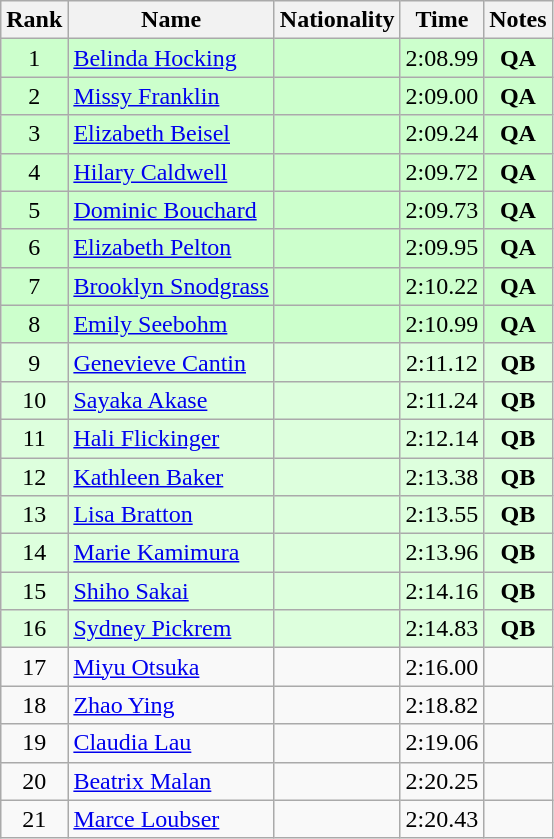<table class="wikitable sortable" style="text-align:center">
<tr>
<th>Rank</th>
<th>Name</th>
<th>Nationality</th>
<th>Time</th>
<th>Notes</th>
</tr>
<tr bgcolor=ccffcc>
<td>1</td>
<td align=left><a href='#'>Belinda Hocking</a></td>
<td align=left></td>
<td>2:08.99</td>
<td><strong>QA</strong></td>
</tr>
<tr bgcolor=ccffcc>
<td>2</td>
<td align=left><a href='#'>Missy Franklin</a></td>
<td align=left></td>
<td>2:09.00</td>
<td><strong>QA</strong></td>
</tr>
<tr bgcolor=ccffcc>
<td>3</td>
<td align=left><a href='#'>Elizabeth Beisel</a></td>
<td align=left></td>
<td>2:09.24</td>
<td><strong>QA</strong></td>
</tr>
<tr bgcolor=ccffcc>
<td>4</td>
<td align=left><a href='#'>Hilary Caldwell</a></td>
<td align=left></td>
<td>2:09.72</td>
<td><strong>QA</strong></td>
</tr>
<tr bgcolor=ccffcc>
<td>5</td>
<td align=left><a href='#'>Dominic Bouchard</a></td>
<td align=left></td>
<td>2:09.73</td>
<td><strong>QA</strong></td>
</tr>
<tr bgcolor=ccffcc>
<td>6</td>
<td align=left><a href='#'>Elizabeth Pelton</a></td>
<td align=left></td>
<td>2:09.95</td>
<td><strong>QA</strong></td>
</tr>
<tr bgcolor=ccffcc>
<td>7</td>
<td align=left><a href='#'>Brooklyn Snodgrass</a></td>
<td align=left></td>
<td>2:10.22</td>
<td><strong>QA</strong></td>
</tr>
<tr bgcolor=ccffcc>
<td>8</td>
<td align=left><a href='#'>Emily Seebohm</a></td>
<td align=left></td>
<td>2:10.99</td>
<td><strong>QA</strong></td>
</tr>
<tr bgcolor=ddffdd>
<td>9</td>
<td align=left><a href='#'>Genevieve Cantin</a></td>
<td align=left></td>
<td>2:11.12</td>
<td><strong>QB</strong></td>
</tr>
<tr bgcolor=ddffdd>
<td>10</td>
<td align=left><a href='#'>Sayaka Akase</a></td>
<td align=left></td>
<td>2:11.24</td>
<td><strong>QB</strong></td>
</tr>
<tr bgcolor=ddffdd>
<td>11</td>
<td align=left><a href='#'>Hali Flickinger</a></td>
<td align=left></td>
<td>2:12.14</td>
<td><strong>QB</strong></td>
</tr>
<tr bgcolor=ddffdd>
<td>12</td>
<td align=left><a href='#'>Kathleen Baker</a></td>
<td align=left></td>
<td>2:13.38</td>
<td><strong>QB</strong></td>
</tr>
<tr bgcolor=ddffdd>
<td>13</td>
<td align=left><a href='#'>Lisa Bratton</a></td>
<td align=left></td>
<td>2:13.55</td>
<td><strong>QB</strong></td>
</tr>
<tr bgcolor=ddffdd>
<td>14</td>
<td align=left><a href='#'>Marie Kamimura</a></td>
<td align=left></td>
<td>2:13.96</td>
<td><strong>QB</strong></td>
</tr>
<tr bgcolor=ddffdd>
<td>15</td>
<td align=left><a href='#'>Shiho Sakai</a></td>
<td align=left></td>
<td>2:14.16</td>
<td><strong>QB</strong></td>
</tr>
<tr bgcolor=ddffdd>
<td>16</td>
<td align=left><a href='#'>Sydney Pickrem</a></td>
<td align=left></td>
<td>2:14.83</td>
<td><strong>QB</strong></td>
</tr>
<tr>
<td>17</td>
<td align=left><a href='#'>Miyu Otsuka</a></td>
<td align=left></td>
<td>2:16.00</td>
<td></td>
</tr>
<tr>
<td>18</td>
<td align=left><a href='#'>Zhao Ying</a></td>
<td align=left></td>
<td>2:18.82</td>
<td></td>
</tr>
<tr>
<td>19</td>
<td align=left><a href='#'>Claudia Lau</a></td>
<td align=left></td>
<td>2:19.06</td>
<td></td>
</tr>
<tr>
<td>20</td>
<td align=left><a href='#'>Beatrix Malan</a></td>
<td align=left></td>
<td>2:20.25</td>
<td></td>
</tr>
<tr>
<td>21</td>
<td align=left><a href='#'>Marce Loubser</a></td>
<td align=left></td>
<td>2:20.43</td>
<td></td>
</tr>
</table>
